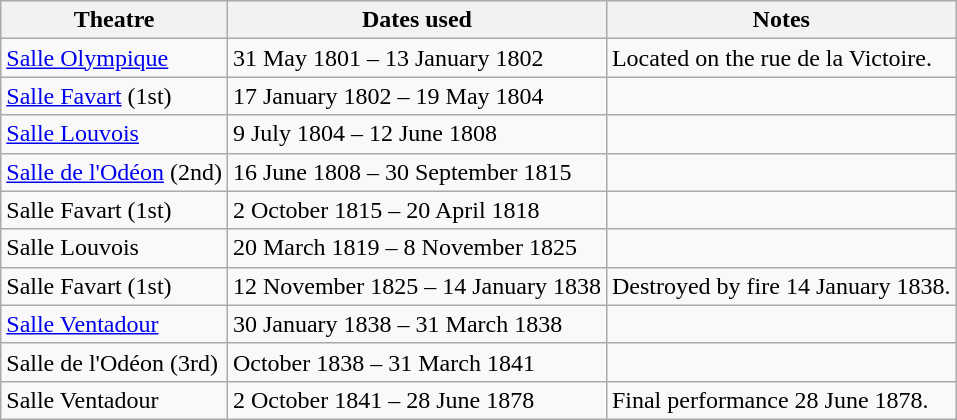<table class=wikitable align="center">
<tr>
<th>Theatre</th>
<th>Dates used</th>
<th>Notes</th>
</tr>
<tr>
<td><a href='#'>Salle Olympique</a></td>
<td>31 May 1801 – 13 January 1802</td>
<td>Located on the rue de la Victoire.</td>
</tr>
<tr>
<td><a href='#'>Salle Favart</a> (1st)</td>
<td>17 January 1802 – 19 May 1804</td>
<td></td>
</tr>
<tr>
<td><a href='#'>Salle Louvois</a></td>
<td>9 July 1804 – 12 June 1808</td>
<td></td>
</tr>
<tr>
<td><a href='#'>Salle de l'Odéon</a> (2nd)</td>
<td>16 June 1808 – 30 September 1815</td>
<td></td>
</tr>
<tr>
<td>Salle Favart (1st)</td>
<td>2 October 1815 – 20 April 1818  </td>
<td></td>
</tr>
<tr>
<td>Salle Louvois</td>
<td>20 March 1819 – 8 November 1825</td>
<td></td>
</tr>
<tr>
<td>Salle Favart (1st)</td>
<td>12 November 1825 – 14 January 1838</td>
<td>Destroyed by fire 14 January 1838.</td>
</tr>
<tr>
<td><a href='#'>Salle Ventadour</a></td>
<td>30 January 1838 – 31 March 1838</td>
<td></td>
</tr>
<tr>
<td>Salle de l'Odéon (3rd)</td>
<td>October 1838 – 31 March 1841</td>
<td></td>
</tr>
<tr>
<td>Salle Ventadour</td>
<td>2 October 1841 – 28 June 1878</td>
<td>Final performance 28 June 1878.</td>
</tr>
</table>
